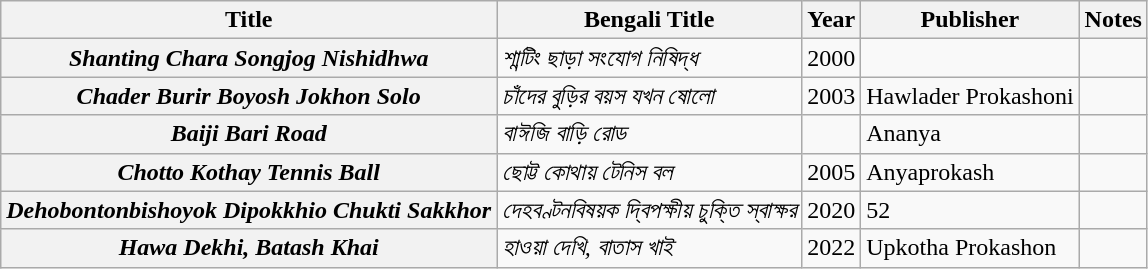<table class="wikitable sortable plainrowheaders">
<tr>
<th scope="col">Title</th>
<th scope="col">Bengali Title</th>
<th scope="col">Year</th>
<th scope="col">Publisher</th>
<th scope="col" class="unsortable">Notes</th>
</tr>
<tr>
<th scope="row"><em>Shanting Chara Songjog Nishidhwa</em></th>
<td><em>শান্টিং ছাড়া সংযোগ নিষিদ্ধ</em></td>
<td>2000</td>
<td></td>
<td></td>
</tr>
<tr>
<th scope="row"><em>Chader Burir Boyosh Jokhon Solo</em></th>
<td><em>চাঁদের বুড়ির বয়স যখন ষোলো</em></td>
<td>2003</td>
<td>Hawlader Prokashoni</td>
<td></td>
</tr>
<tr>
<th scope="row"><em>Baiji Bari Road</em></th>
<td><em>বাঈজি বাড়ি রোড</em></td>
<td></td>
<td>Ananya</td>
<td></td>
</tr>
<tr>
<th scope="row"><em>Chotto Kothay Tennis Ball</em></th>
<td><em>ছোট্ট কোথায় টেনিস বল</em></td>
<td>2005</td>
<td>Anyaprokash</td>
<td></td>
</tr>
<tr>
<th scope="row"><em>Dehobontonbishoyok Dipokkhio Chukti Sakkhor</em></th>
<td><em>দেহবণ্টনবিষয়ক দ্বিপক্ষীয় চুক্তি স্বাক্ষর</em></td>
<td>2020</td>
<td>52</td>
<td></td>
</tr>
<tr>
<th scope="row"><em>Hawa Dekhi, Batash Khai</em></th>
<td><em>হাওয়া দেখি, বাতাস খাই</em></td>
<td>2022</td>
<td>Upkotha Prokashon</td>
<td></td>
</tr>
</table>
